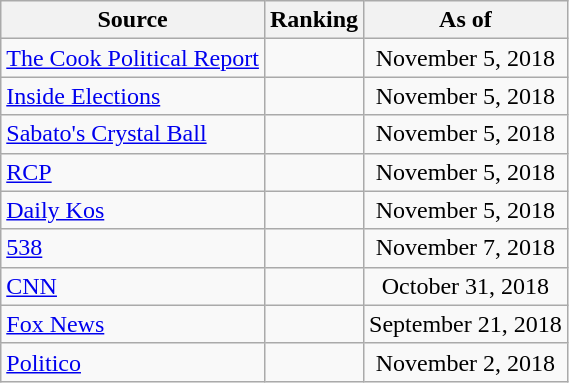<table class="wikitable" style="text-align:center">
<tr>
<th>Source</th>
<th>Ranking</th>
<th>As of</th>
</tr>
<tr>
<td align=left><a href='#'>The Cook Political Report</a></td>
<td></td>
<td>November 5, 2018</td>
</tr>
<tr>
<td align=left><a href='#'>Inside Elections</a></td>
<td></td>
<td>November 5, 2018</td>
</tr>
<tr>
<td align=left><a href='#'>Sabato's Crystal Ball</a></td>
<td></td>
<td>November 5, 2018</td>
</tr>
<tr>
<td align="left"><a href='#'>RCP</a></td>
<td></td>
<td>November 5, 2018</td>
</tr>
<tr>
<td align="left"><a href='#'>Daily Kos</a></td>
<td></td>
<td>November 5, 2018</td>
</tr>
<tr>
<td align="left"><a href='#'>538</a></td>
<td></td>
<td>November 7, 2018</td>
</tr>
<tr>
<td align="left"><a href='#'>CNN</a></td>
<td></td>
<td>October 31, 2018</td>
</tr>
<tr>
<td align="left"><a href='#'>Fox News</a></td>
<td></td>
<td>September 21, 2018</td>
</tr>
<tr>
<td align="left"><a href='#'>Politico</a></td>
<td></td>
<td>November 2, 2018</td>
</tr>
</table>
